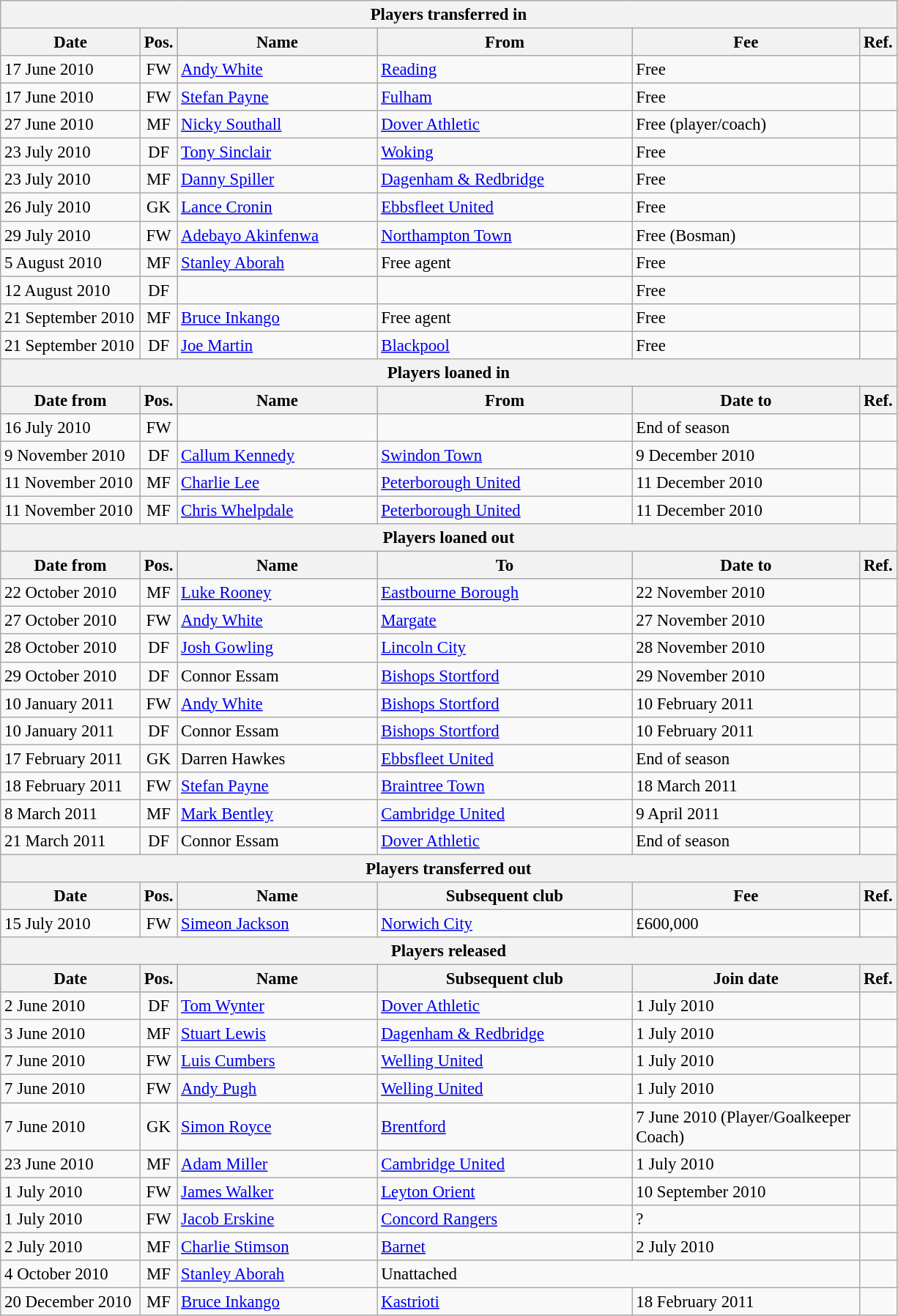<table class="wikitable" style="font-size:95%;">
<tr>
<th colspan="6">Players transferred in</th>
</tr>
<tr>
<th width="120px">Date</th>
<th width="25px">Pos.</th>
<th width="175px">Name</th>
<th width="225px">From</th>
<th width="200px">Fee</th>
<th width="25px">Ref.</th>
</tr>
<tr>
<td>17 June 2010</td>
<td align="center">FW</td>
<td> <a href='#'>Andy White</a></td>
<td> <a href='#'>Reading</a></td>
<td>Free</td>
<td align="center"></td>
</tr>
<tr>
<td>17 June 2010</td>
<td align="center">FW</td>
<td> <a href='#'>Stefan Payne</a></td>
<td> <a href='#'>Fulham</a></td>
<td>Free</td>
<td align="center"></td>
</tr>
<tr>
<td>27 June 2010</td>
<td align="center">MF</td>
<td> <a href='#'>Nicky Southall</a></td>
<td> <a href='#'>Dover Athletic</a></td>
<td>Free (player/coach)</td>
<td align="center"></td>
</tr>
<tr>
<td>23 July 2010</td>
<td align="center">DF</td>
<td> <a href='#'>Tony Sinclair</a></td>
<td> <a href='#'>Woking</a></td>
<td>Free</td>
<td align="center"></td>
</tr>
<tr>
<td>23 July 2010</td>
<td align="center">MF</td>
<td> <a href='#'>Danny Spiller</a></td>
<td> <a href='#'>Dagenham & Redbridge</a></td>
<td>Free</td>
<td align="center"></td>
</tr>
<tr>
<td>26 July 2010</td>
<td align="center">GK</td>
<td> <a href='#'>Lance Cronin</a></td>
<td> <a href='#'>Ebbsfleet United</a></td>
<td>Free</td>
<td align="center"></td>
</tr>
<tr>
<td>29 July 2010</td>
<td align="center">FW</td>
<td> <a href='#'>Adebayo Akinfenwa</a></td>
<td> <a href='#'>Northampton Town</a></td>
<td>Free (Bosman)</td>
<td align="center"></td>
</tr>
<tr>
<td>5 August 2010</td>
<td align="center">MF</td>
<td> <a href='#'>Stanley Aborah</a></td>
<td>Free agent</td>
<td>Free</td>
<td align="center"></td>
</tr>
<tr>
<td>12 August 2010</td>
<td align="center">DF</td>
<td> <a href='#'></a></td>
<td> <a href='#'></a></td>
<td>Free</td>
<td align="center"></td>
</tr>
<tr>
<td>21 September 2010</td>
<td align="center">MF</td>
<td> <a href='#'>Bruce Inkango</a></td>
<td>Free agent</td>
<td>Free</td>
<td align="center"></td>
</tr>
<tr>
<td>21 September 2010</td>
<td align="center">DF</td>
<td> <a href='#'>Joe Martin</a></td>
<td> <a href='#'>Blackpool</a></td>
<td>Free</td>
<td align="center"></td>
</tr>
<tr>
<th colspan="6">Players loaned in</th>
</tr>
<tr>
<th>Date from</th>
<th>Pos.</th>
<th>Name</th>
<th>From</th>
<th>Date to</th>
<th>Ref.</th>
</tr>
<tr>
<td>16 July 2010</td>
<td align="center">FW</td>
<td> <a href='#'></a></td>
<td> <a href='#'></a></td>
<td>End of season</td>
<td align="center"></td>
</tr>
<tr>
<td>9 November 2010</td>
<td align="center">DF</td>
<td> <a href='#'>Callum Kennedy</a></td>
<td> <a href='#'>Swindon Town</a></td>
<td>9 December 2010</td>
<td align="center"></td>
</tr>
<tr>
<td>11 November 2010</td>
<td align="center">MF</td>
<td> <a href='#'>Charlie Lee</a></td>
<td> <a href='#'>Peterborough United</a></td>
<td>11 December 2010</td>
<td align="center"></td>
</tr>
<tr>
<td>11 November 2010</td>
<td align="center">MF</td>
<td> <a href='#'>Chris Whelpdale</a></td>
<td> <a href='#'>Peterborough United</a></td>
<td>11 December 2010</td>
<td align="center"></td>
</tr>
<tr>
<th colspan="6">Players loaned out</th>
</tr>
<tr>
<th>Date from</th>
<th>Pos.</th>
<th>Name</th>
<th>To</th>
<th>Date to</th>
<th>Ref.</th>
</tr>
<tr>
<td>22 October 2010</td>
<td align="center">MF</td>
<td> <a href='#'>Luke Rooney</a></td>
<td> <a href='#'>Eastbourne Borough</a></td>
<td>22 November 2010</td>
<td align="center"></td>
</tr>
<tr>
<td>27 October 2010</td>
<td align="center">FW</td>
<td> <a href='#'>Andy White</a></td>
<td> <a href='#'>Margate</a></td>
<td>27 November 2010</td>
<td align="center"></td>
</tr>
<tr>
<td>28 October 2010</td>
<td align="center">DF</td>
<td> <a href='#'>Josh Gowling</a></td>
<td> <a href='#'>Lincoln City</a></td>
<td>28 November 2010</td>
<td align="center"></td>
</tr>
<tr>
<td>29 October 2010</td>
<td align="center">DF</td>
<td> Connor Essam</td>
<td> <a href='#'>Bishops Stortford</a></td>
<td>29 November 2010</td>
<td align="center"></td>
</tr>
<tr>
<td>10 January 2011</td>
<td align="center">FW</td>
<td> <a href='#'>Andy White</a></td>
<td> <a href='#'>Bishops Stortford</a></td>
<td>10 February 2011</td>
<td align="center"></td>
</tr>
<tr>
<td>10 January 2011</td>
<td align="center">DF</td>
<td> Connor Essam</td>
<td> <a href='#'>Bishops Stortford</a></td>
<td>10 February 2011</td>
<td align="center"></td>
</tr>
<tr>
<td>17 February 2011</td>
<td align="center">GK</td>
<td> Darren Hawkes</td>
<td> <a href='#'>Ebbsfleet United</a></td>
<td>End of season</td>
<td align="center"></td>
</tr>
<tr>
<td>18 February 2011</td>
<td align="center">FW</td>
<td> <a href='#'>Stefan Payne</a></td>
<td> <a href='#'>Braintree Town</a></td>
<td>18 March 2011</td>
<td align="center"></td>
</tr>
<tr>
<td>8 March 2011</td>
<td align="center">MF</td>
<td> <a href='#'>Mark Bentley</a></td>
<td> <a href='#'>Cambridge United</a></td>
<td>9 April 2011</td>
<td align="center"></td>
</tr>
<tr>
<td>21 March 2011</td>
<td align="center">DF</td>
<td> Connor Essam</td>
<td> <a href='#'>Dover Athletic</a></td>
<td>End of season</td>
<td align="center"></td>
</tr>
<tr>
<th colspan="6">Players transferred out</th>
</tr>
<tr>
<th>Date</th>
<th>Pos.</th>
<th>Name</th>
<th>Subsequent club</th>
<th>Fee</th>
<th>Ref.</th>
</tr>
<tr>
<td>15 July 2010</td>
<td align="center">FW</td>
<td> <a href='#'>Simeon Jackson</a></td>
<td> <a href='#'>Norwich City</a></td>
<td>£600,000</td>
<td align="center"></td>
</tr>
<tr>
<th colspan="6">Players released</th>
</tr>
<tr>
<th>Date</th>
<th>Pos.</th>
<th>Name</th>
<th>Subsequent club</th>
<th>Join date</th>
<th>Ref.</th>
</tr>
<tr>
<td>2 June 2010</td>
<td align="center">DF</td>
<td> <a href='#'>Tom Wynter</a></td>
<td> <a href='#'>Dover Athletic</a></td>
<td>1 July 2010</td>
<td align="center"></td>
</tr>
<tr>
<td>3 June 2010</td>
<td align="center">MF</td>
<td> <a href='#'>Stuart Lewis</a></td>
<td> <a href='#'>Dagenham & Redbridge</a></td>
<td>1 July 2010</td>
<td align="center"></td>
</tr>
<tr>
<td>7 June 2010</td>
<td align="center">FW</td>
<td> <a href='#'>Luis Cumbers</a></td>
<td> <a href='#'>Welling United</a></td>
<td>1 July 2010</td>
<td align="center"></td>
</tr>
<tr>
<td>7 June 2010</td>
<td align="center">FW</td>
<td> <a href='#'>Andy Pugh</a></td>
<td> <a href='#'>Welling United</a></td>
<td>1 July 2010</td>
<td align="center"></td>
</tr>
<tr>
<td>7 June 2010</td>
<td align="center">GK</td>
<td> <a href='#'>Simon Royce</a></td>
<td> <a href='#'>Brentford</a></td>
<td>7 June 2010 (Player/Goalkeeper Coach)</td>
<td align="center"></td>
</tr>
<tr>
<td>23 June 2010</td>
<td align="center">MF</td>
<td> <a href='#'>Adam Miller</a></td>
<td> <a href='#'>Cambridge United</a></td>
<td>1 July 2010</td>
<td align="center"></td>
</tr>
<tr>
<td>1 July 2010</td>
<td align="center">FW</td>
<td> <a href='#'>James Walker</a></td>
<td> <a href='#'>Leyton Orient</a></td>
<td>10 September 2010</td>
<td align="center"></td>
</tr>
<tr>
<td>1 July 2010</td>
<td align="center">FW</td>
<td> <a href='#'>Jacob Erskine</a></td>
<td> <a href='#'>Concord Rangers</a></td>
<td>?</td>
<td align="center"></td>
</tr>
<tr>
<td>2 July 2010</td>
<td align="center">MF</td>
<td> <a href='#'>Charlie Stimson</a></td>
<td> <a href='#'>Barnet</a></td>
<td>2 July 2010</td>
<td align="center"></td>
</tr>
<tr>
<td>4 October 2010</td>
<td align="center">MF</td>
<td> <a href='#'>Stanley Aborah</a></td>
<td colspan="2">Unattached</td>
<td align="center"></td>
</tr>
<tr>
<td>20 December 2010</td>
<td align="center">MF</td>
<td> <a href='#'>Bruce Inkango</a></td>
<td> <a href='#'>Kastrioti</a></td>
<td>18 February 2011</td>
<td align="center"></td>
</tr>
</table>
